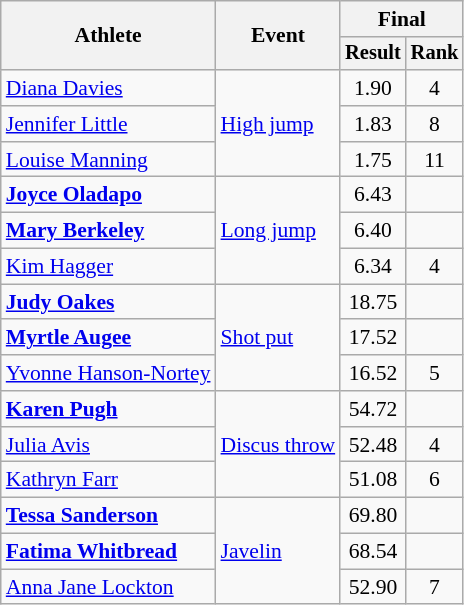<table class="wikitable" style="font-size:90%">
<tr>
<th rowspan="2">Athlete</th>
<th rowspan="2">Event</th>
<th colspan="2">Final</th>
</tr>
<tr style="font-size:95%">
<th>Result</th>
<th>Rank</th>
</tr>
<tr align=center>
<td align=left><a href='#'>Diana Davies</a></td>
<td align=left rowspan=3><a href='#'>High jump</a></td>
<td>1.90</td>
<td>4</td>
</tr>
<tr align=center>
<td align=left><a href='#'>Jennifer Little</a></td>
<td>1.83</td>
<td>8</td>
</tr>
<tr align=center>
<td align=left><a href='#'>Louise Manning</a></td>
<td>1.75</td>
<td>11</td>
</tr>
<tr align=center>
<td align=left><strong><a href='#'>Joyce Oladapo</a></strong></td>
<td align=left rowspan=3><a href='#'>Long jump</a></td>
<td>6.43</td>
<td></td>
</tr>
<tr align=center>
<td align=left><strong><a href='#'>Mary Berkeley</a></strong></td>
<td>6.40</td>
<td></td>
</tr>
<tr align=center>
<td align=left><a href='#'>Kim Hagger</a></td>
<td>6.34</td>
<td>4</td>
</tr>
<tr align=center>
<td align=left><strong><a href='#'>Judy Oakes</a></strong></td>
<td align=left rowspan=3><a href='#'>Shot put</a></td>
<td>18.75</td>
<td></td>
</tr>
<tr align=center>
<td align=left><strong><a href='#'>Myrtle Augee</a></strong></td>
<td>17.52</td>
<td></td>
</tr>
<tr align=center>
<td align=left><a href='#'>Yvonne Hanson-Nortey</a></td>
<td>16.52</td>
<td>5</td>
</tr>
<tr align=center>
<td align=left><strong><a href='#'>Karen Pugh</a></strong></td>
<td align=left rowspan=3><a href='#'>Discus throw</a></td>
<td>54.72</td>
<td></td>
</tr>
<tr align=center>
<td align=left><a href='#'>Julia Avis</a></td>
<td>52.48</td>
<td>4</td>
</tr>
<tr align=center>
<td align=left><a href='#'>Kathryn Farr</a></td>
<td>51.08</td>
<td>6</td>
</tr>
<tr align=center>
<td align=left><strong><a href='#'>Tessa Sanderson</a></strong></td>
<td align=left rowspan=3><a href='#'>Javelin</a></td>
<td>69.80</td>
<td></td>
</tr>
<tr align=center>
<td align=left><strong><a href='#'>Fatima Whitbread</a></strong></td>
<td>68.54</td>
<td></td>
</tr>
<tr align=center>
<td align=left><a href='#'>Anna Jane Lockton</a></td>
<td>52.90</td>
<td>7</td>
</tr>
</table>
